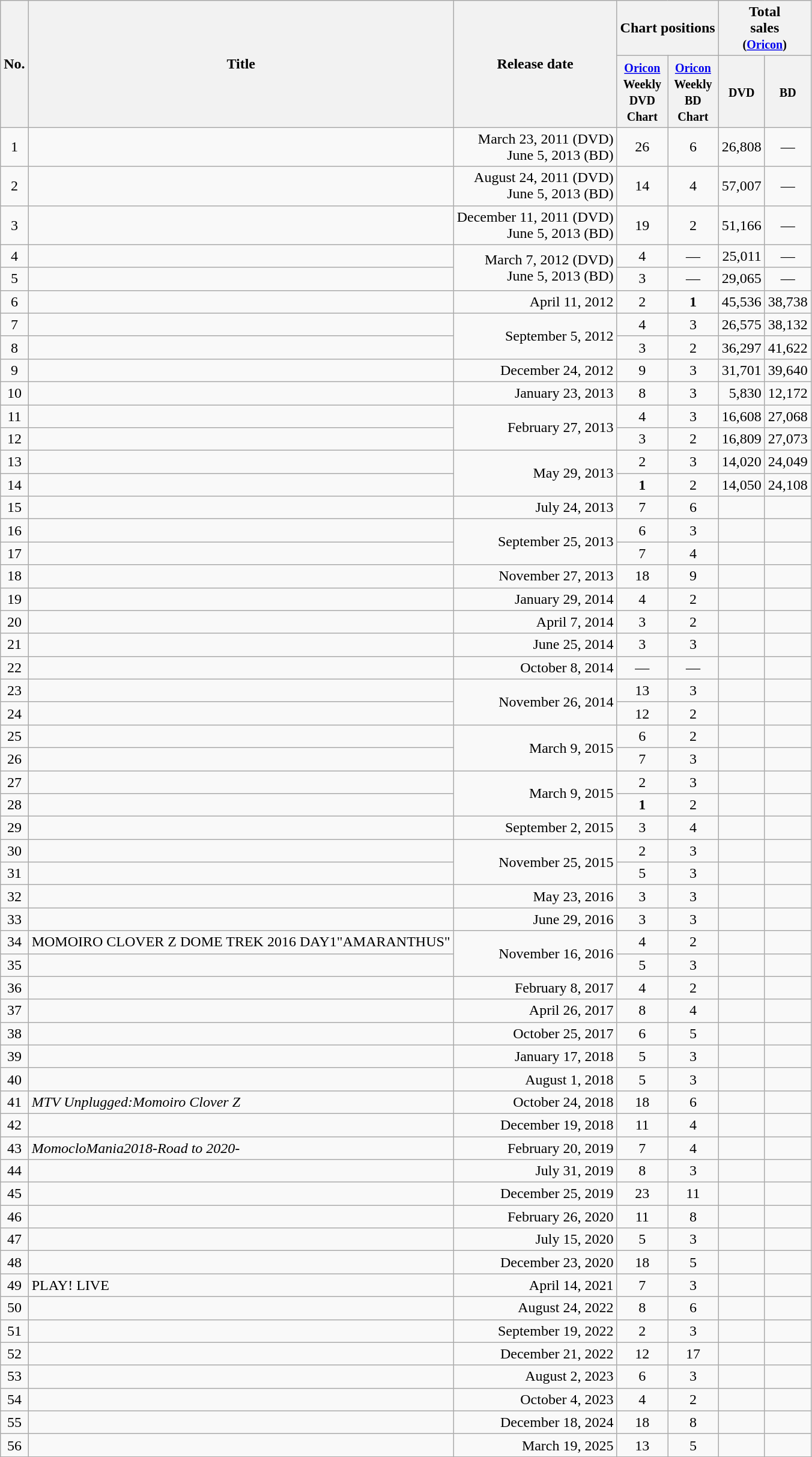<table class="wikitable" style="text-align:center">
<tr>
<th rowspan="2">No.</th>
<th rowspan="2">Title</th>
<th rowspan="2">Release date</th>
<th colspan="2">Chart positions</th>
<th colspan="2">Total<br>sales<br><small>(<a href='#'>Oricon</a>)</small></th>
</tr>
<tr>
<th><small><a href='#'>Oricon</a><br>Weekly<br>DVD<br>Chart</small></th>
<th><small><a href='#'>Oricon</a><br>Weekly<br>BD<br>Chart</small></th>
<th><small>DVD</small></th>
<th><small>BD</small></th>
</tr>
<tr>
<td>1</td>
<td align="left"></td>
<td align="right">March 23, 2011 (DVD)<br>June 5, 2013 (BD)</td>
<td>26</td>
<td>6</td>
<td align="right">26,808</td>
<td>—</td>
</tr>
<tr>
<td>2</td>
<td align="left"></td>
<td align="right">August 24, 2011 (DVD)<br>June 5, 2013 (BD)</td>
<td>14</td>
<td>4</td>
<td align="right">57,007</td>
<td>—</td>
</tr>
<tr>
<td>3</td>
<td align="left"></td>
<td align="right">December 11, 2011 (DVD)<br>June 5, 2013 (BD)</td>
<td>19</td>
<td>2</td>
<td align="right">51,166</td>
<td>—</td>
</tr>
<tr>
<td>4</td>
<td align="left"></td>
<td rowspan="2" align="right">March 7, 2012 (DVD)<br>June 5, 2013 (BD)</td>
<td>4</td>
<td>—</td>
<td align="right">25,011</td>
<td>—</td>
</tr>
<tr>
<td>5</td>
<td align="left"></td>
<td>3</td>
<td>—</td>
<td align="right">29,065</td>
<td>—</td>
</tr>
<tr>
<td>6</td>
<td align="left"></td>
<td align="right">April 11, 2012</td>
<td>2</td>
<td><strong>1</strong></td>
<td align="right">45,536</td>
<td align="right">38,738</td>
</tr>
<tr>
<td>7</td>
<td align="left"></td>
<td rowspan="2" align="right">September 5, 2012</td>
<td>4</td>
<td>3</td>
<td align="right">26,575</td>
<td align="right">38,132</td>
</tr>
<tr>
<td>8</td>
<td align="left"></td>
<td>3</td>
<td>2</td>
<td align="right">36,297</td>
<td align="right">41,622</td>
</tr>
<tr>
<td>9</td>
<td align="left"></td>
<td align="right">December 24, 2012</td>
<td>9 </td>
<td>3</td>
<td align="right">31,701</td>
<td align="right">39,640</td>
</tr>
<tr>
<td>10</td>
<td align="left"></td>
<td align="right">January 23, 2013</td>
<td>8</td>
<td>3</td>
<td align="right">5,830</td>
<td align="right">12,172</td>
</tr>
<tr>
<td>11</td>
<td align="left"></td>
<td rowspan="2" align="right">February 27, 2013</td>
<td>4</td>
<td>3</td>
<td align="right">16,608</td>
<td align="right">27,068</td>
</tr>
<tr>
<td>12</td>
<td align="left"></td>
<td>3</td>
<td>2</td>
<td align="right">16,809</td>
<td align="right">27,073</td>
</tr>
<tr>
<td>13</td>
<td align="left"></td>
<td rowspan="2" align="right">May 29, 2013</td>
<td>2</td>
<td>3</td>
<td align="right">14,020</td>
<td align="right">24,049</td>
</tr>
<tr>
<td>14</td>
<td align="left"></td>
<td><strong>1</strong></td>
<td>2</td>
<td align="right">14,050</td>
<td align="right">24,108</td>
</tr>
<tr>
<td>15</td>
<td align="left"></td>
<td align="right">July 24, 2013</td>
<td>7</td>
<td>6</td>
<td align="right"></td>
<td align="right"></td>
</tr>
<tr>
<td>16</td>
<td align="left"></td>
<td rowspan="2" align="right">September 25, 2013</td>
<td>6</td>
<td>3</td>
<td align="right"></td>
<td align="right"></td>
</tr>
<tr>
<td>17</td>
<td align="left"></td>
<td>7</td>
<td>4</td>
<td align="right"></td>
<td align="right"></td>
</tr>
<tr>
<td>18</td>
<td align="left"></td>
<td align="right">November 27, 2013</td>
<td>18</td>
<td>9</td>
<td align="right"></td>
<td align="right"></td>
</tr>
<tr>
<td>19</td>
<td align="left"></td>
<td align="right">January 29, 2014</td>
<td>4</td>
<td>2</td>
<td align="right"></td>
<td align="right"></td>
</tr>
<tr>
<td>20</td>
<td align="left"></td>
<td align="right">April 7, 2014</td>
<td>3</td>
<td>2</td>
<td align="right"></td>
<td align="right"></td>
</tr>
<tr>
<td>21</td>
<td align="left"></td>
<td align="right">June 25, 2014</td>
<td>3</td>
<td>3</td>
<td align="right"></td>
<td align="right"></td>
</tr>
<tr>
<td>22</td>
<td align="left"></td>
<td align="right">October 8, 2014</td>
<td>—</td>
<td>—</td>
<td align="right"></td>
<td align="right"></td>
</tr>
<tr>
<td>23</td>
<td align="left"></td>
<td rowspan="2" align="right">November 26, 2014</td>
<td>13</td>
<td>3</td>
<td align="right"></td>
<td align="right"></td>
</tr>
<tr>
<td>24</td>
<td align="left"></td>
<td>12</td>
<td>2</td>
<td align="right"></td>
<td align="right"></td>
</tr>
<tr>
<td>25</td>
<td align="left"></td>
<td rowspan="2" align="right">March 9, 2015</td>
<td>6</td>
<td>2</td>
<td align="right"></td>
<td align="right"></td>
</tr>
<tr>
<td>26</td>
<td align="left"></td>
<td>7</td>
<td>3</td>
<td align="right"></td>
<td align="right"></td>
</tr>
<tr>
<td>27</td>
<td align="left"></td>
<td rowspan="2" align="right">March 9, 2015</td>
<td>2</td>
<td>3</td>
<td align="right"></td>
<td align="right"></td>
</tr>
<tr>
<td>28</td>
<td align="left"></td>
<td><strong>1</strong></td>
<td>2</td>
<td align="right"></td>
<td align="right"></td>
</tr>
<tr>
<td>29</td>
<td align="left"></td>
<td align="right">September 2, 2015</td>
<td>3</td>
<td>4</td>
<td align="right"></td>
<td align="right"></td>
</tr>
<tr>
<td>30</td>
<td align="left"></td>
<td rowspan="2" align="right">November 25, 2015</td>
<td>2</td>
<td>3</td>
<td align="right"></td>
<td align="right"></td>
</tr>
<tr>
<td>31</td>
<td align="left"></td>
<td>5</td>
<td>3</td>
<td align="right"></td>
<td align="right"></td>
</tr>
<tr>
<td>32</td>
<td align="left"></td>
<td align="right">May 23, 2016</td>
<td>3</td>
<td>3</td>
<td align="right"></td>
<td align="right"></td>
</tr>
<tr>
<td>33</td>
<td align="left"></td>
<td align="right">June 29, 2016</td>
<td>3</td>
<td>3</td>
<td align="right"></td>
<td align="right"></td>
</tr>
<tr>
<td>34</td>
<td align="left">MOMOIRO CLOVER Z DOME TREK 2016 DAY1"AMARANTHUS"</td>
<td rowspan="2" align="right">November 16, 2016</td>
<td>4</td>
<td>2</td>
<td align="right"></td>
<td align="right"></td>
</tr>
<tr>
<td>35</td>
<td align="left"></td>
<td>5</td>
<td>3</td>
<td align="right"></td>
<td align="right"></td>
</tr>
<tr>
<td>36</td>
<td align="left"></td>
<td align="right">February 8, 2017</td>
<td>4</td>
<td>2</td>
<td align="right"></td>
<td align="right"></td>
</tr>
<tr>
<td>37</td>
<td align="left"></td>
<td align="right">April 26, 2017</td>
<td>8</td>
<td>4</td>
<td align="right"></td>
<td align="right"></td>
</tr>
<tr>
<td>38</td>
<td align="left"></td>
<td align="right">October 25, 2017</td>
<td>6</td>
<td>5</td>
<td align="right"></td>
<td align="right"></td>
</tr>
<tr>
<td>39</td>
<td align="left"></td>
<td align="right">January 17, 2018</td>
<td>5</td>
<td>3</td>
<td align="right"></td>
<td align="right"></td>
</tr>
<tr>
<td>40</td>
<td align="left"></td>
<td align="right">August 1, 2018</td>
<td>5</td>
<td>3</td>
<td align="right"></td>
<td align="right"></td>
</tr>
<tr>
<td>41</td>
<td align="left"><em>MTV Unplugged:Momoiro Clover Z</em></td>
<td align="right">October 24, 2018</td>
<td>18</td>
<td>6</td>
<td align="right"></td>
<td align="right"></td>
</tr>
<tr>
<td>42</td>
<td align="left"></td>
<td align="right">December 19, 2018</td>
<td>11</td>
<td>4</td>
<td align="right"></td>
<td align="right"></td>
</tr>
<tr>
<td>43</td>
<td align="left"><em>MomocloMania2018-Road to 2020-</em></td>
<td align="right">February 20, 2019</td>
<td>7</td>
<td>4</td>
<td align="right"></td>
<td align="right"></td>
</tr>
<tr>
<td>44</td>
<td align="left"></td>
<td align="right">July 31, 2019</td>
<td>8</td>
<td>3</td>
<td align="right"></td>
<td align="right"></td>
</tr>
<tr>
<td>45</td>
<td align="left"></td>
<td align="right">December 25, 2019</td>
<td>23</td>
<td>11</td>
<td align="right"></td>
<td align="right"></td>
</tr>
<tr>
<td>46</td>
<td align="left"></td>
<td align="right">February 26, 2020</td>
<td>11</td>
<td>8</td>
<td align="right"></td>
<td align="right"></td>
</tr>
<tr>
<td>47</td>
<td align="left"></td>
<td align="right">July 15, 2020</td>
<td>5</td>
<td>3</td>
<td align="right"></td>
<td align="right"></td>
</tr>
<tr>
<td>48</td>
<td align="left"></td>
<td align="right">December 23, 2020</td>
<td>18</td>
<td>5</td>
<td align="right"></td>
<td align="right"></td>
</tr>
<tr>
<td>49</td>
<td align="left">PLAY! LIVE</td>
<td align="right">April 14, 2021</td>
<td>7</td>
<td>3</td>
<td align="right"></td>
<td align="right"></td>
</tr>
<tr>
<td>50</td>
<td align="left"></td>
<td align="right">August 24, 2022</td>
<td>8</td>
<td>6</td>
<td align="right"></td>
<td align="right"></td>
</tr>
<tr>
<td>51</td>
<td align="left"></td>
<td align="right">September 19, 2022</td>
<td>2</td>
<td>3</td>
<td align="right"></td>
<td align="right"></td>
</tr>
<tr>
<td>52</td>
<td align="left"></td>
<td align="right">December 21, 2022</td>
<td>12</td>
<td>17</td>
<td align="right"></td>
<td align="right"></td>
</tr>
<tr>
<td>53</td>
<td align="left"></td>
<td align="right">August 2, 2023</td>
<td>6</td>
<td>3</td>
<td align="right"></td>
<td align="right"></td>
</tr>
<tr>
<td>54</td>
<td align="left"></td>
<td align="right">October 4, 2023</td>
<td>4</td>
<td>2</td>
<td align="right"></td>
<td align="right"></td>
</tr>
<tr>
<td>55</td>
<td align="left"></td>
<td align="right">December 18, 2024</td>
<td>18</td>
<td>8</td>
<td align="right"></td>
<td align="right"></td>
</tr>
<tr>
<td>56</td>
<td align="left"></td>
<td align="right">March 19, 2025</td>
<td>13</td>
<td>5</td>
<td align="right"></td>
<td align="right"></td>
</tr>
<tr>
</tr>
</table>
